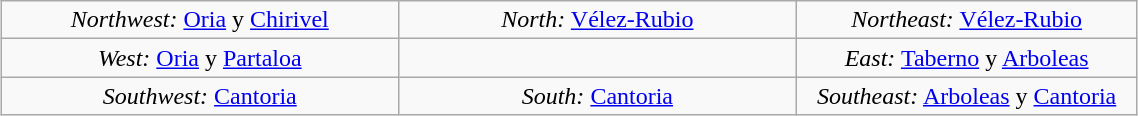<table class="wikitable" width ="60%" border = 2 style="margin: 1em auto;">
<tr ---->
<td width ="35%" align="center"><em>Northwest:</em> <a href='#'>Oria</a> y <a href='#'>Chirivel</a></td>
<td width ="30%" align="center"><em>North:</em> <a href='#'>Vélez-Rubio</a></td>
<td width ="35%" align="center"><em>Northeast:</em> <a href='#'>Vélez-Rubio</a></td>
</tr>
<tr ---->
<td width ="10%" align="center"><em>West:</em> <a href='#'>Oria</a> y <a href='#'>Partaloa</a></td>
<td width ="35%" align="center"></td>
<td width ="30%" align="center"><em>East:</em> <a href='#'>Taberno</a> y <a href='#'>Arboleas</a></td>
</tr>
<tr ---->
<td width ="35%" align="center"><em>Southwest:</em> <a href='#'>Cantoria</a></td>
<td width ="30%" align="center"><em>South:</em> <a href='#'>Cantoria</a></td>
<td width ="35%" align="center"><em>Southeast:</em> <a href='#'>Arboleas</a> y <a href='#'>Cantoria</a></td>
</tr>
</table>
